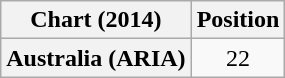<table class="wikitable plainrowheaders">
<tr>
<th>Chart (2014)</th>
<th>Position</th>
</tr>
<tr>
<th scope="row">Australia (ARIA)</th>
<td style="text-align:center;">22</td>
</tr>
</table>
